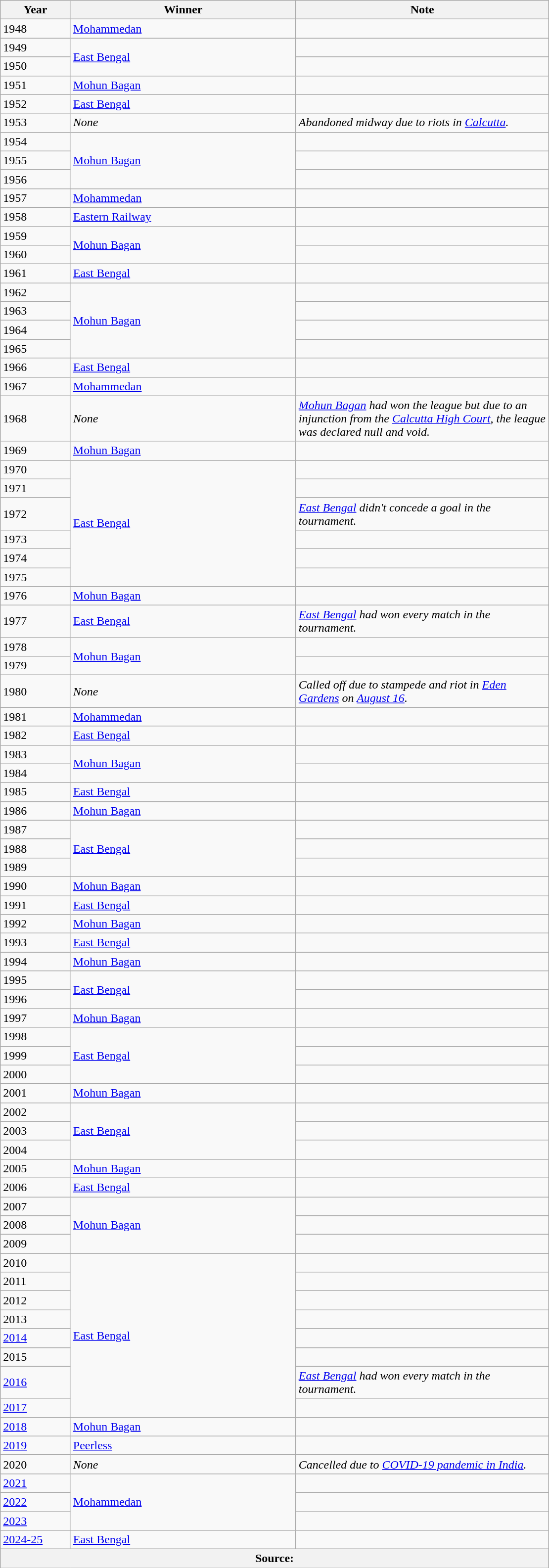<table class="wikitable sortable" width="740px" text-align="left">
<tr>
<th width=100px>Year</th>
<th width=350px>Winner</th>
<th width=400px>Note</th>
</tr>
<tr>
<td>1948</td>
<td><a href='#'>Mohammedan</a></td>
<td></td>
</tr>
<tr>
<td>1949</td>
<td rowspan="2"><a href='#'>East Bengal</a></td>
<td></td>
</tr>
<tr>
<td>1950</td>
<td></td>
</tr>
<tr>
<td>1951</td>
<td><a href='#'>Mohun Bagan</a></td>
<td></td>
</tr>
<tr>
<td>1952</td>
<td><a href='#'>East Bengal</a></td>
<td></td>
</tr>
<tr>
<td>1953</td>
<td><em>None</em></td>
<td><em>Abandoned midway due to riots in <a href='#'>Calcutta</a>.</em></td>
</tr>
<tr>
<td>1954</td>
<td rowspan="3"><a href='#'>Mohun Bagan</a></td>
<td></td>
</tr>
<tr>
<td>1955</td>
<td></td>
</tr>
<tr>
<td>1956</td>
<td></td>
</tr>
<tr>
<td>1957</td>
<td><a href='#'>Mohammedan</a></td>
<td></td>
</tr>
<tr>
<td>1958</td>
<td><a href='#'>Eastern Railway</a></td>
<td></td>
</tr>
<tr>
<td>1959</td>
<td rowspan="2"><a href='#'>Mohun Bagan</a></td>
<td></td>
</tr>
<tr>
<td>1960</td>
<td></td>
</tr>
<tr>
<td>1961</td>
<td><a href='#'>East Bengal</a></td>
<td></td>
</tr>
<tr>
<td>1962</td>
<td rowspan="4"><a href='#'>Mohun Bagan</a></td>
<td></td>
</tr>
<tr>
<td>1963</td>
<td></td>
</tr>
<tr>
<td>1964</td>
<td></td>
</tr>
<tr>
<td>1965</td>
<td></td>
</tr>
<tr>
<td>1966</td>
<td><a href='#'>East Bengal</a></td>
<td></td>
</tr>
<tr>
<td>1967</td>
<td><a href='#'>Mohammedan</a></td>
<td></td>
</tr>
<tr>
<td>1968</td>
<td><em>None</em></td>
<td><em><a href='#'>Mohun Bagan</a> had won the league but due to an injunction from the <a href='#'>Calcutta High Court</a>, the league was declared null and void.</em></td>
</tr>
<tr>
<td>1969</td>
<td><a href='#'>Mohun Bagan</a></td>
<td></td>
</tr>
<tr>
<td>1970</td>
<td rowspan="6"><a href='#'>East Bengal</a></td>
<td></td>
</tr>
<tr>
<td>1971</td>
<td></td>
</tr>
<tr>
<td>1972</td>
<td><em><a href='#'>East Bengal</a> didn't concede a goal in the tournament.</em></td>
</tr>
<tr>
<td>1973</td>
<td></td>
</tr>
<tr>
<td>1974</td>
<td></td>
</tr>
<tr>
<td>1975</td>
<td></td>
</tr>
<tr>
<td>1976</td>
<td><a href='#'>Mohun Bagan</a></td>
<td></td>
</tr>
<tr>
<td>1977</td>
<td><a href='#'>East Bengal</a></td>
<td><em><a href='#'>East Bengal</a> had won every match in the tournament.</em></td>
</tr>
<tr>
<td>1978</td>
<td rowspan="2"><a href='#'>Mohun Bagan</a></td>
<td></td>
</tr>
<tr>
<td>1979</td>
<td></td>
</tr>
<tr>
<td>1980</td>
<td><em>None</em></td>
<td><em>Called off due to stampede and riot in <a href='#'>Eden Gardens</a> on <a href='#'>August 16</a>.</em></td>
</tr>
<tr>
<td>1981</td>
<td><a href='#'>Mohammedan</a></td>
<td></td>
</tr>
<tr>
<td>1982</td>
<td><a href='#'>East Bengal</a></td>
<td></td>
</tr>
<tr>
<td>1983</td>
<td rowspan="2"><a href='#'>Mohun Bagan</a></td>
<td></td>
</tr>
<tr>
<td>1984</td>
<td></td>
</tr>
<tr>
<td>1985</td>
<td><a href='#'>East Bengal</a></td>
<td></td>
</tr>
<tr>
<td>1986</td>
<td><a href='#'>Mohun Bagan</a></td>
<td></td>
</tr>
<tr>
<td>1987</td>
<td rowspan="3"><a href='#'>East Bengal</a></td>
<td></td>
</tr>
<tr>
<td>1988</td>
<td></td>
</tr>
<tr>
<td>1989</td>
<td></td>
</tr>
<tr>
<td>1990</td>
<td><a href='#'>Mohun Bagan</a></td>
<td></td>
</tr>
<tr>
<td>1991</td>
<td><a href='#'>East Bengal</a></td>
<td></td>
</tr>
<tr>
<td>1992</td>
<td><a href='#'>Mohun Bagan</a></td>
<td></td>
</tr>
<tr>
<td>1993</td>
<td><a href='#'>East Bengal</a></td>
<td></td>
</tr>
<tr>
<td>1994</td>
<td><a href='#'>Mohun Bagan</a></td>
<td></td>
</tr>
<tr>
<td>1995</td>
<td rowspan="2"><a href='#'>East Bengal</a></td>
<td></td>
</tr>
<tr>
<td>1996</td>
<td></td>
</tr>
<tr>
<td>1997</td>
<td><a href='#'>Mohun Bagan</a></td>
<td></td>
</tr>
<tr>
<td>1998</td>
<td rowspan="3"><a href='#'>East Bengal</a></td>
<td></td>
</tr>
<tr>
<td>1999</td>
<td></td>
</tr>
<tr>
<td>2000</td>
<td></td>
</tr>
<tr>
<td>2001</td>
<td><a href='#'>Mohun Bagan</a></td>
<td></td>
</tr>
<tr>
<td>2002</td>
<td rowspan="3"><a href='#'>East Bengal</a></td>
<td></td>
</tr>
<tr>
<td>2003</td>
<td></td>
</tr>
<tr>
<td>2004</td>
<td></td>
</tr>
<tr>
<td>2005</td>
<td><a href='#'>Mohun Bagan</a></td>
<td></td>
</tr>
<tr>
<td>2006</td>
<td><a href='#'>East Bengal</a></td>
<td></td>
</tr>
<tr>
<td>2007</td>
<td rowspan="3"><a href='#'>Mohun Bagan</a></td>
<td></td>
</tr>
<tr>
<td>2008</td>
<td></td>
</tr>
<tr>
<td>2009</td>
<td></td>
</tr>
<tr>
<td>2010</td>
<td rowspan="8"><a href='#'>East Bengal</a></td>
<td></td>
</tr>
<tr>
<td>2011</td>
<td></td>
</tr>
<tr>
<td>2012</td>
<td></td>
</tr>
<tr>
<td>2013</td>
<td></td>
</tr>
<tr>
<td><a href='#'>2014</a></td>
<td></td>
</tr>
<tr>
<td>2015</td>
<td></td>
</tr>
<tr>
<td><a href='#'>2016</a></td>
<td><em><a href='#'>East Bengal</a> had won every match in the tournament.</em></td>
</tr>
<tr>
<td><a href='#'>2017</a></td>
<td></td>
</tr>
<tr>
<td><a href='#'>2018</a></td>
<td><a href='#'>Mohun Bagan</a></td>
<td></td>
</tr>
<tr>
<td><a href='#'>2019</a></td>
<td><a href='#'>Peerless</a></td>
<td></td>
</tr>
<tr>
<td>2020</td>
<td><em>None</em></td>
<td><em>Cancelled due to <a href='#'>COVID-19 pandemic in India</a>.</em></td>
</tr>
<tr>
<td><a href='#'>2021</a></td>
<td rowspan="3"><a href='#'>Mohammedan</a></td>
<td></td>
</tr>
<tr>
<td><a href='#'>2022</a></td>
<td></td>
</tr>
<tr>
<td><a href='#'>2023</a></td>
<td></td>
</tr>
<tr>
<td><a href='#'>2024-25</a></td>
<td><a href='#'>East Bengal</a></td>
<td></td>
</tr>
<tr>
<th colspan="3" align="left"><strong>Source: </strong></th>
</tr>
</table>
